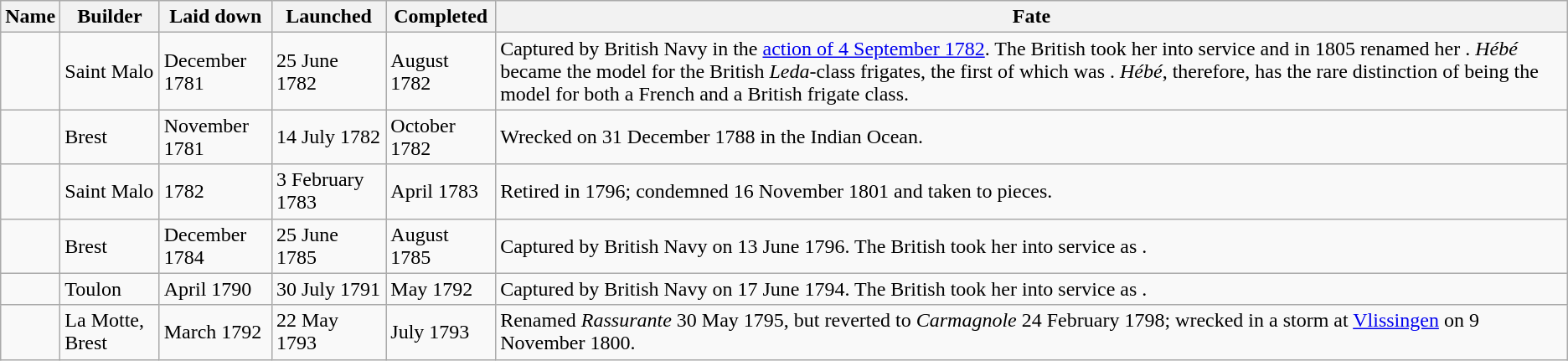<table class="sortable wikitable">
<tr>
<th>Name</th>
<th>Builder</th>
<th>Laid down</th>
<th>Launched</th>
<th>Completed</th>
<th>Fate</th>
</tr>
<tr>
<td></td>
<td>Saint Malo</td>
<td>December 1781</td>
<td>25 June 1782</td>
<td>August 1782</td>
<td>Captured by British Navy in the <a href='#'>action of 4 September 1782</a>. The British took her into service and in 1805 renamed her . <em>Hébé</em> became the model for the British <em>Leda</em>-class frigates, the first of which was . <em>Hébé</em>, therefore, has the rare distinction of being the model for both a French and a British frigate class.</td>
</tr>
<tr>
<td></td>
<td>Brest</td>
<td>November 1781</td>
<td>14 July 1782</td>
<td>October 1782</td>
<td>Wrecked on 31 December 1788 in the Indian Ocean.</td>
</tr>
<tr>
<td></td>
<td>Saint Malo</td>
<td>1782</td>
<td>3 February 1783</td>
<td>April 1783</td>
<td>Retired in 1796; condemned 16 November 1801 and taken to pieces.</td>
</tr>
<tr>
<td></td>
<td>Brest</td>
<td>December 1784</td>
<td>25 June 1785</td>
<td>August 1785</td>
<td>Captured by British Navy on 13 June 1796. The British took her into service as .</td>
</tr>
<tr>
<td></td>
<td>Toulon</td>
<td>April 1790</td>
<td>30 July 1791</td>
<td>May 1792</td>
<td>Captured by British Navy on 17 June 1794. The British took her into service as .</td>
</tr>
<tr>
<td></td>
<td>La Motte, Brest</td>
<td>March 1792</td>
<td>22 May 1793</td>
<td>July 1793</td>
<td>Renamed <em>Rassurante</em> 30 May 1795, but reverted to <em>Carmagnole</em> 24 February 1798; wrecked in a storm at <a href='#'>Vlissingen</a> on 9 November 1800.</td>
</tr>
</table>
